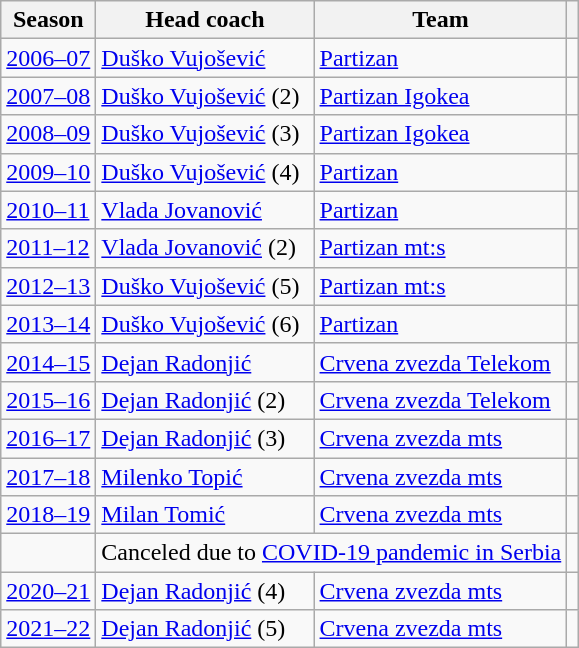<table class="wikitable">
<tr>
<th>Season</th>
<th>Head coach</th>
<th>Team</th>
<th></th>
</tr>
<tr>
<td><a href='#'>2006–07</a></td>
<td> <a href='#'>Duško Vujošević</a></td>
<td><a href='#'>Partizan</a></td>
<td></td>
</tr>
<tr>
<td><a href='#'>2007–08</a></td>
<td> <a href='#'>Duško Vujošević</a> (2)</td>
<td><a href='#'>Partizan Igokea</a></td>
<td></td>
</tr>
<tr>
<td><a href='#'>2008–09</a></td>
<td> <a href='#'>Duško Vujošević</a> (3)</td>
<td><a href='#'>Partizan Igokea</a></td>
<td></td>
</tr>
<tr>
<td><a href='#'>2009–10</a></td>
<td> <a href='#'>Duško Vujošević</a> (4)</td>
<td><a href='#'>Partizan</a></td>
<td></td>
</tr>
<tr>
<td><a href='#'>2010–11</a></td>
<td> <a href='#'>Vlada Jovanović</a></td>
<td><a href='#'>Partizan</a></td>
<td></td>
</tr>
<tr>
<td><a href='#'>2011–12</a></td>
<td> <a href='#'>Vlada Jovanović</a> (2)</td>
<td><a href='#'>Partizan mt:s</a></td>
<td></td>
</tr>
<tr>
<td><a href='#'>2012–13</a></td>
<td> <a href='#'>Duško Vujošević</a> (5)</td>
<td><a href='#'>Partizan mt:s</a></td>
<td></td>
</tr>
<tr>
<td><a href='#'>2013–14</a></td>
<td> <a href='#'>Duško Vujošević</a> (6)</td>
<td><a href='#'>Partizan</a></td>
<td></td>
</tr>
<tr>
<td><a href='#'>2014–15</a></td>
<td> <a href='#'>Dejan Radonjić</a></td>
<td><a href='#'>Crvena zvezda Telekom</a></td>
<td></td>
</tr>
<tr>
<td><a href='#'>2015–16</a></td>
<td> <a href='#'>Dejan Radonjić</a> (2)</td>
<td><a href='#'>Crvena zvezda Telekom</a></td>
<td></td>
</tr>
<tr>
<td><a href='#'>2016–17</a></td>
<td> <a href='#'>Dejan Radonjić</a> (3)</td>
<td><a href='#'>Crvena zvezda mts</a></td>
<td></td>
</tr>
<tr>
<td><a href='#'>2017–18</a></td>
<td> <a href='#'>Milenko Topić</a></td>
<td><a href='#'>Crvena zvezda mts</a></td>
<td></td>
</tr>
<tr>
<td><a href='#'>2018–19</a></td>
<td> <a href='#'>Milan Tomić</a></td>
<td><a href='#'>Crvena zvezda mts</a></td>
<td></td>
</tr>
<tr>
<td></td>
<td colspan=2>Canceled due to <a href='#'>COVID-19 pandemic in Serbia</a></td>
<td></td>
</tr>
<tr>
<td><a href='#'>2020–21</a></td>
<td> <a href='#'>Dejan Radonjić</a> (4)</td>
<td><a href='#'>Crvena zvezda mts</a></td>
<td></td>
</tr>
<tr>
<td><a href='#'>2021–22</a></td>
<td> <a href='#'>Dejan Radonjić</a> (5)</td>
<td><a href='#'>Crvena zvezda mts</a></td>
<td></td>
</tr>
</table>
